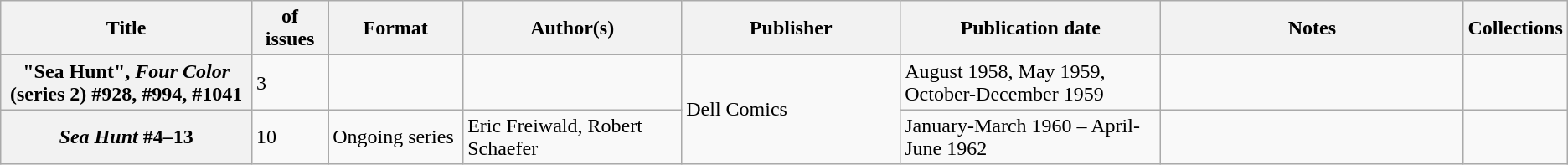<table class="wikitable">
<tr>
<th>Title</th>
<th style="width:40pt"> of issues</th>
<th style="width:75pt">Format</th>
<th style="width:125pt">Author(s)</th>
<th style="width:125pt">Publisher</th>
<th style="width:150pt">Publication date</th>
<th style="width:175pt">Notes</th>
<th>Collections</th>
</tr>
<tr>
<th>"Sea Hunt", <em>Four Color</em> (series 2) #928, #994, #1041</th>
<td>3</td>
<td></td>
<td></td>
<td rowspan="2">Dell Comics</td>
<td>August 1958, May 1959, October-December 1959</td>
<td></td>
<td></td>
</tr>
<tr>
<th><em>Sea Hunt</em> #4–13</th>
<td>10</td>
<td>Ongoing series</td>
<td>Eric Freiwald, Robert Schaefer</td>
<td>January-March 1960 – April-June 1962</td>
<td></td>
<td></td>
</tr>
</table>
